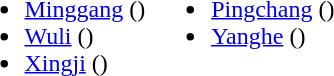<table>
<tr>
<td valign="top"><br><ul><li><a href='#'>Minggang</a> ()</li><li><a href='#'>Wuli</a> ()</li><li><a href='#'>Xingji</a> ()</li></ul></td>
<td valign="top"><br><ul><li><a href='#'>Pingchang</a> ()</li><li><a href='#'>Yanghe</a> ()</li></ul></td>
</tr>
</table>
